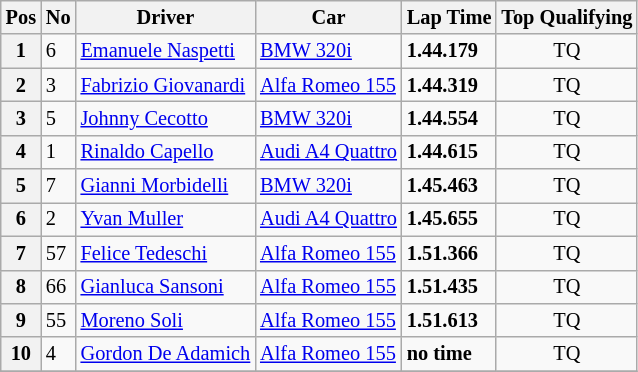<table class="wikitable" style="font-size: 85%;">
<tr>
<th>Pos</th>
<th>No</th>
<th>Driver</th>
<th>Car</th>
<th>Lap Time</th>
<th>Top Qualifying</th>
</tr>
<tr>
<th>1</th>
<td>6</td>
<td> <a href='#'>Emanuele Naspetti</a></td>
<td><a href='#'>BMW 320i</a></td>
<td><strong>1.44.179</strong></td>
<td align=center>TQ</td>
</tr>
<tr>
<th>2</th>
<td>3</td>
<td> <a href='#'>Fabrizio Giovanardi</a></td>
<td><a href='#'>Alfa Romeo 155</a></td>
<td><strong>1.44.319</strong></td>
<td align=center>TQ</td>
</tr>
<tr>
<th>3</th>
<td>5</td>
<td> <a href='#'>Johnny Cecotto</a></td>
<td><a href='#'>BMW 320i</a></td>
<td><strong>1.44.554</strong></td>
<td align=center>TQ</td>
</tr>
<tr>
<th>4</th>
<td>1</td>
<td> <a href='#'>Rinaldo Capello</a></td>
<td><a href='#'>Audi A4 Quattro</a></td>
<td><strong>1.44.615</strong></td>
<td align=center>TQ</td>
</tr>
<tr>
<th>5</th>
<td>7</td>
<td> <a href='#'>Gianni Morbidelli</a></td>
<td><a href='#'>BMW 320i</a></td>
<td><strong>1.45.463</strong></td>
<td align=center>TQ</td>
</tr>
<tr>
<th>6</th>
<td>2</td>
<td> <a href='#'>Yvan Muller</a></td>
<td><a href='#'>Audi A4 Quattro</a></td>
<td><strong>1.45.655</strong></td>
<td align=center>TQ</td>
</tr>
<tr>
<th>7</th>
<td>57</td>
<td> <a href='#'>Felice Tedeschi</a></td>
<td><a href='#'>Alfa Romeo 155</a></td>
<td><strong>1.51.366</strong></td>
<td align=center>TQ</td>
</tr>
<tr>
<th>8</th>
<td>66</td>
<td> <a href='#'>Gianluca Sansoni</a></td>
<td><a href='#'>Alfa Romeo 155</a></td>
<td><strong>1.51.435</strong></td>
<td align=center>TQ</td>
</tr>
<tr>
<th>9</th>
<td>55</td>
<td> <a href='#'>Moreno Soli</a></td>
<td><a href='#'>Alfa Romeo 155</a></td>
<td><strong>1.51.613</strong></td>
<td align=center>TQ</td>
</tr>
<tr>
<th>10</th>
<td>4</td>
<td> <a href='#'>Gordon De Adamich</a></td>
<td><a href='#'>Alfa Romeo 155</a></td>
<td><strong>no time</strong></td>
<td align=center>TQ</td>
</tr>
<tr>
</tr>
</table>
